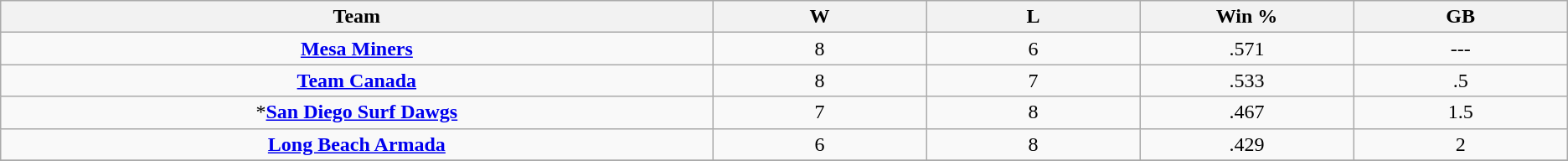<table class="wikitable">
<tr>
<th bgcolor="#DDDDFF" width="10%">Team</th>
<th bgcolor="#DDDDFF" width="3%">W</th>
<th bgcolor="#DDDDFF" width="3%">L</th>
<th bgcolor="#DDDDFF" width="3%">Win %</th>
<th bgcolor="#DDDDFF" width="3%">GB</th>
</tr>
<tr>
<td align=center><strong><a href='#'>Mesa Miners</a></strong></td>
<td align=center>8</td>
<td align=center>6</td>
<td align=center>.571</td>
<td align=center>---</td>
</tr>
<tr>
<td align=center><strong><a href='#'>Team Canada</a></strong></td>
<td align=center>8</td>
<td align=center>7</td>
<td align=center>.533</td>
<td align=center>.5</td>
</tr>
<tr>
<td align=center>*<strong><a href='#'>San Diego Surf Dawgs</a></strong></td>
<td align=center>7</td>
<td align=center>8</td>
<td align=center>.467</td>
<td align=center>1.5</td>
</tr>
<tr>
<td align=center><strong><a href='#'>Long Beach Armada</a></strong></td>
<td align=center>6</td>
<td align=center>8</td>
<td align=center>.429</td>
<td align=center>2</td>
</tr>
<tr>
</tr>
</table>
